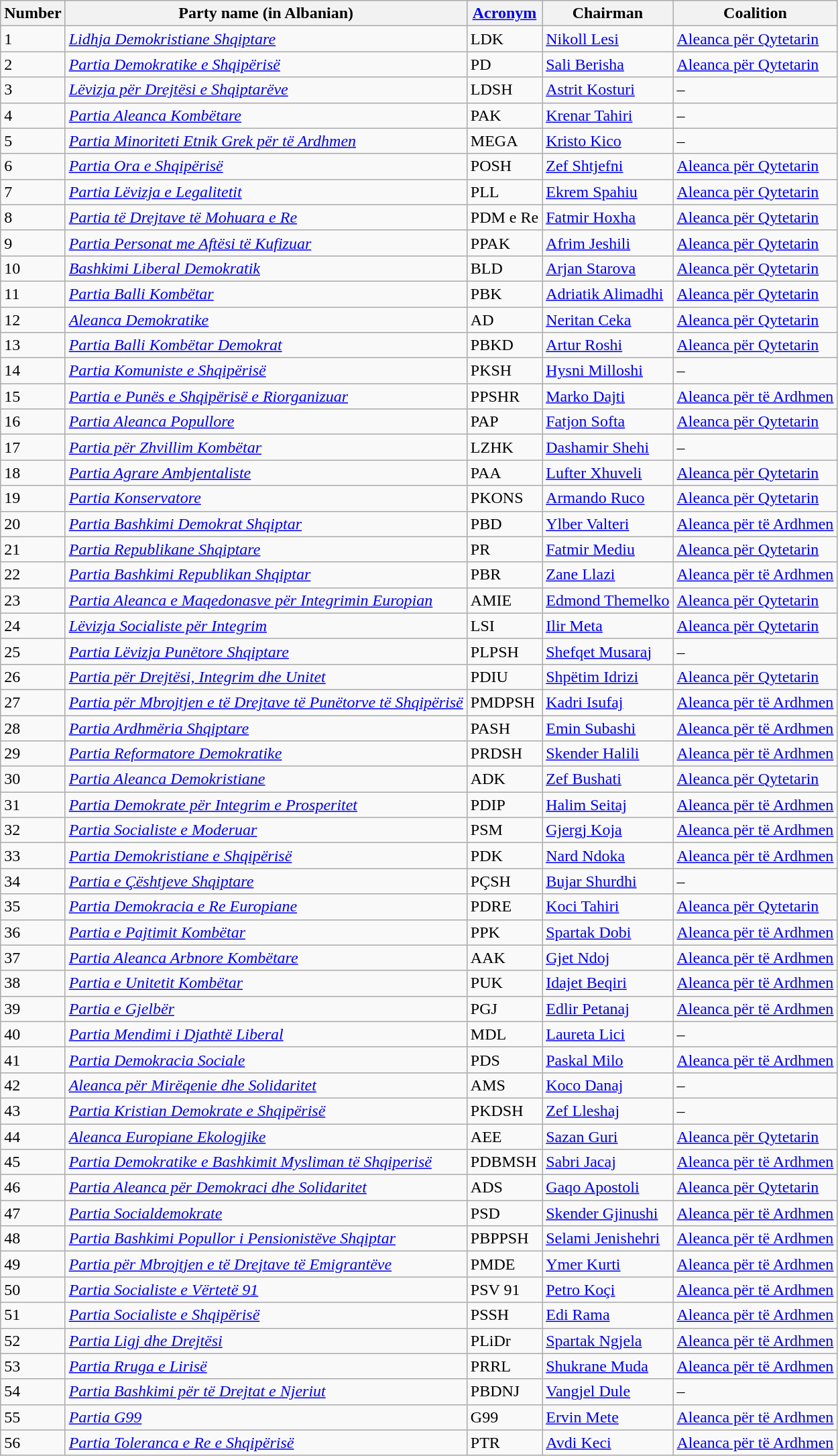<table class="wikitable sortable">
<tr>
<th>Number</th>
<th>Party name (in Albanian)</th>
<th><a href='#'>Acronym</a></th>
<th>Chairman</th>
<th>Coalition</th>
</tr>
<tr>
<td>1</td>
<td><em><a href='#'>Lidhja Demokristiane Shqiptare</a></em></td>
<td>LDK</td>
<td><a href='#'>Nikoll Lesi</a></td>
<td><a href='#'>Aleanca për Qytetarin</a></td>
</tr>
<tr>
<td>2</td>
<td><em><a href='#'>Partia Demokratike e Shqipërisë</a></em></td>
<td>PD</td>
<td><a href='#'>Sali Berisha</a></td>
<td><a href='#'>Aleanca për Qytetarin</a></td>
</tr>
<tr>
<td>3</td>
<td><em><a href='#'>Lëvizja për Drejtësi e Shqiptarëve</a></em></td>
<td>LDSH</td>
<td><a href='#'>Astrit Kosturi</a></td>
<td>–</td>
</tr>
<tr>
<td>4</td>
<td><em><a href='#'>Partia Aleanca Kombëtare</a></em></td>
<td>PAK</td>
<td><a href='#'>Krenar Tahiri</a></td>
<td>–</td>
</tr>
<tr>
<td>5</td>
<td><em><a href='#'>Partia Minoriteti Etnik Grek për të Ardhmen</a></em></td>
<td>MEGA</td>
<td><a href='#'>Kristo Kico</a></td>
<td>–</td>
</tr>
<tr>
<td>6</td>
<td><em><a href='#'>Partia Ora e Shqipërisë</a></em></td>
<td>POSH</td>
<td><a href='#'>Zef Shtjefni</a></td>
<td><a href='#'>Aleanca për Qytetarin</a></td>
</tr>
<tr>
<td>7</td>
<td><em><a href='#'>Partia Lëvizja e Legalitetit</a></em></td>
<td>PLL</td>
<td><a href='#'>Ekrem Spahiu</a></td>
<td><a href='#'>Aleanca për Qytetarin</a></td>
</tr>
<tr>
<td>8</td>
<td><em><a href='#'>Partia të Drejtave të Mohuara e Re</a></em></td>
<td>PDM e Re</td>
<td><a href='#'>Fatmir Hoxha</a></td>
<td><a href='#'>Aleanca për Qytetarin</a></td>
</tr>
<tr>
<td>9</td>
<td><em><a href='#'>Partia Personat me Aftësi të Kufizuar</a></em></td>
<td>PPAK</td>
<td><a href='#'>Afrim Jeshili</a></td>
<td><a href='#'>Aleanca për Qytetarin</a></td>
</tr>
<tr>
<td>10</td>
<td><em><a href='#'>Bashkimi Liberal Demokratik</a></em></td>
<td>BLD</td>
<td><a href='#'>Arjan Starova</a></td>
<td><a href='#'>Aleanca për Qytetarin</a></td>
</tr>
<tr>
<td>11</td>
<td><em><a href='#'>Partia Balli Kombëtar</a></em></td>
<td>PBK</td>
<td><a href='#'>Adriatik Alimadhi</a></td>
<td><a href='#'>Aleanca për Qytetarin</a></td>
</tr>
<tr>
<td>12</td>
<td><em><a href='#'>Aleanca Demokratike</a></em></td>
<td>AD</td>
<td><a href='#'>Neritan Ceka</a></td>
<td><a href='#'>Aleanca për Qytetarin</a></td>
</tr>
<tr>
<td>13</td>
<td><em><a href='#'>Partia Balli Kombëtar Demokrat</a></em></td>
<td>PBKD</td>
<td><a href='#'>Artur Roshi</a></td>
<td><a href='#'>Aleanca për Qytetarin</a></td>
</tr>
<tr>
<td>14</td>
<td><em><a href='#'>Partia Komuniste e Shqipërisë</a></em></td>
<td>PKSH</td>
<td><a href='#'>Hysni Milloshi</a></td>
<td>–</td>
</tr>
<tr>
<td>15</td>
<td><em><a href='#'>Partia e Punës e Shqipërisë e Riorganizuar</a></em></td>
<td>PPSHR</td>
<td><a href='#'>Marko Dajti</a></td>
<td><a href='#'>Aleanca për të Ardhmen</a></td>
</tr>
<tr>
<td>16</td>
<td><em><a href='#'>Partia Aleanca Popullore</a></em></td>
<td>PAP</td>
<td><a href='#'>Fatjon Softa</a></td>
<td><a href='#'>Aleanca për Qytetarin</a></td>
</tr>
<tr>
<td>17</td>
<td><em><a href='#'>Partia për Zhvillim Kombëtar</a></em></td>
<td>LZHK</td>
<td><a href='#'>Dashamir Shehi</a></td>
<td>–</td>
</tr>
<tr>
<td>18</td>
<td><em><a href='#'>Partia Agrare Ambjentaliste</a></em></td>
<td>PAA</td>
<td><a href='#'>Lufter Xhuveli</a></td>
<td><a href='#'>Aleanca për Qytetarin</a></td>
</tr>
<tr>
<td>19</td>
<td><em><a href='#'>Partia Konservatore</a></em></td>
<td>PKONS</td>
<td><a href='#'>Armando Ruco</a></td>
<td><a href='#'>Aleanca për Qytetarin</a></td>
</tr>
<tr>
<td>20</td>
<td><em><a href='#'>Partia Bashkimi Demokrat Shqiptar</a></em></td>
<td>PBD</td>
<td><a href='#'>Ylber Valteri</a></td>
<td><a href='#'>Aleanca për të Ardhmen</a></td>
</tr>
<tr>
<td>21</td>
<td><em><a href='#'>Partia Republikane Shqiptare</a></em></td>
<td>PR</td>
<td><a href='#'>Fatmir Mediu</a></td>
<td><a href='#'>Aleanca për Qytetarin</a></td>
</tr>
<tr>
<td>22</td>
<td><em><a href='#'>Partia Bashkimi Republikan Shqiptar</a></em></td>
<td>PBR</td>
<td><a href='#'>Zane Llazi</a></td>
<td><a href='#'>Aleanca për të Ardhmen</a></td>
</tr>
<tr>
<td>23</td>
<td><em><a href='#'>Partia Aleanca e Maqedonasve për Integrimin Europian</a></em></td>
<td>AMIE</td>
<td><a href='#'>Edmond Themelko</a></td>
<td><a href='#'>Aleanca për Qytetarin</a></td>
</tr>
<tr>
<td>24</td>
<td><em><a href='#'>Lëvizja Socialiste për Integrim</a></em></td>
<td>LSI</td>
<td><a href='#'>Ilir Meta</a></td>
<td><a href='#'>Aleanca për Qytetarin</a></td>
</tr>
<tr>
<td>25</td>
<td><em><a href='#'>Partia Lëvizja Punëtore Shqiptare</a></em></td>
<td>PLPSH</td>
<td><a href='#'>Shefqet Musaraj</a></td>
<td>–</td>
</tr>
<tr>
<td>26</td>
<td><em><a href='#'>Partia për Drejtësi, Integrim dhe Unitet</a></em></td>
<td>PDIU</td>
<td><a href='#'>Shpëtim Idrizi</a></td>
<td><a href='#'>Aleanca për Qytetarin</a></td>
</tr>
<tr>
<td>27</td>
<td><em><a href='#'>Partia për Mbrojtjen e të Drejtave të Punëtorve të Shqipërisë</a></em></td>
<td>PMDPSH</td>
<td><a href='#'>Kadri Isufaj</a></td>
<td><a href='#'>Aleanca për të Ardhmen</a></td>
</tr>
<tr>
<td>28</td>
<td><em><a href='#'>Partia Ardhmëria Shqiptare</a></em></td>
<td>PASH</td>
<td><a href='#'>Emin Subashi</a></td>
<td><a href='#'>Aleanca për të Ardhmen</a></td>
</tr>
<tr>
<td>29</td>
<td><em><a href='#'>Partia Reformatore Demokratike</a></em></td>
<td>PRDSH</td>
<td><a href='#'>Skender Halili</a></td>
<td><a href='#'>Aleanca për të Ardhmen</a></td>
</tr>
<tr>
<td>30</td>
<td><em><a href='#'>Partia Aleanca Demokristiane</a></em></td>
<td>ADK</td>
<td><a href='#'>Zef Bushati</a></td>
<td><a href='#'>Aleanca për Qytetarin</a></td>
</tr>
<tr>
<td>31</td>
<td><em><a href='#'>Partia Demokrate për Integrim e Prosperitet</a></em></td>
<td>PDIP</td>
<td><a href='#'>Halim Seitaj</a></td>
<td><a href='#'>Aleanca për të Ardhmen</a></td>
</tr>
<tr>
<td>32</td>
<td><em><a href='#'>Partia Socialiste e Moderuar</a></em></td>
<td>PSM</td>
<td><a href='#'>Gjergj Koja</a></td>
<td><a href='#'>Aleanca për të Ardhmen</a></td>
</tr>
<tr>
<td>33</td>
<td><em><a href='#'>Partia Demokristiane e Shqipërisë</a></em></td>
<td>PDK</td>
<td><a href='#'>Nard Ndoka</a></td>
<td><a href='#'>Aleanca për të Ardhmen</a></td>
</tr>
<tr>
<td>34</td>
<td><em><a href='#'>Partia e Çështjeve Shqiptare</a></em></td>
<td>PÇSH</td>
<td><a href='#'>Bujar Shurdhi</a></td>
<td>–</td>
</tr>
<tr>
<td>35</td>
<td><em><a href='#'>Partia Demokracia e Re Europiane</a></em></td>
<td>PDRE</td>
<td><a href='#'>Koci Tahiri</a></td>
<td><a href='#'>Aleanca për Qytetarin</a></td>
</tr>
<tr>
<td>36</td>
<td><em><a href='#'>Partia e Pajtimit Kombëtar</a></em></td>
<td>PPK</td>
<td><a href='#'>Spartak Dobi</a></td>
<td><a href='#'>Aleanca për të Ardhmen</a></td>
</tr>
<tr>
<td>37</td>
<td><em><a href='#'>Partia Aleanca Arbnore Kombëtare</a></em></td>
<td>AAK</td>
<td><a href='#'>Gjet Ndoj</a></td>
<td><a href='#'>Aleanca për të Ardhmen</a></td>
</tr>
<tr>
<td>38</td>
<td><em><a href='#'>Partia e Unitetit Kombëtar</a></em></td>
<td>PUK</td>
<td><a href='#'>Idajet Beqiri</a></td>
<td><a href='#'>Aleanca për të Ardhmen</a></td>
</tr>
<tr>
<td>39</td>
<td><em><a href='#'>Partia e Gjelbër</a></em></td>
<td>PGJ</td>
<td><a href='#'>Edlir Petanaj</a></td>
<td><a href='#'>Aleanca për të Ardhmen</a></td>
</tr>
<tr>
<td>40</td>
<td><em><a href='#'>Partia Mendimi i Djathtë Liberal</a></em></td>
<td>MDL</td>
<td><a href='#'>Laureta Lici</a></td>
<td>–</td>
</tr>
<tr>
<td>41</td>
<td><em><a href='#'>Partia Demokracia Sociale</a></em></td>
<td>PDS</td>
<td><a href='#'>Paskal Milo</a></td>
<td><a href='#'>Aleanca për të Ardhmen</a></td>
</tr>
<tr>
<td>42</td>
<td><em><a href='#'>Aleanca për Mirëqenie dhe Solidaritet</a></em></td>
<td>AMS</td>
<td><a href='#'>Koco Danaj</a></td>
<td>–</td>
</tr>
<tr>
<td>43</td>
<td><em><a href='#'>Partia Kristian Demokrate e Shqipërisë</a></em></td>
<td>PKDSH</td>
<td><a href='#'>Zef Lleshaj</a></td>
<td>–</td>
</tr>
<tr>
<td>44</td>
<td><em><a href='#'>Aleanca Europiane Ekologjike</a></em></td>
<td>AEE</td>
<td><a href='#'>Sazan Guri</a></td>
<td><a href='#'>Aleanca për Qytetarin</a></td>
</tr>
<tr>
<td>45</td>
<td><em><a href='#'>Partia Demokratike e Bashkimit Mysliman të Shqiperisë</a></em></td>
<td>PDBMSH</td>
<td><a href='#'>Sabri Jacaj</a></td>
<td><a href='#'>Aleanca për të Ardhmen</a></td>
</tr>
<tr>
<td>46</td>
<td><em><a href='#'>Partia Aleanca për Demokraci dhe Solidaritet</a></em></td>
<td>ADS</td>
<td><a href='#'>Gaqo Apostoli</a></td>
<td><a href='#'>Aleanca për Qytetarin</a></td>
</tr>
<tr>
<td>47</td>
<td><em><a href='#'>Partia Socialdemokrate</a></em></td>
<td>PSD</td>
<td><a href='#'>Skender Gjinushi</a></td>
<td><a href='#'>Aleanca për të Ardhmen</a></td>
</tr>
<tr>
<td>48</td>
<td><em><a href='#'>Partia Bashkimi Popullor i Pensionistëve Shqiptar</a></em></td>
<td>PBPPSH</td>
<td><a href='#'>Selami Jenishehri</a></td>
<td><a href='#'>Aleanca për të Ardhmen</a></td>
</tr>
<tr>
<td>49</td>
<td><em><a href='#'>Partia për Mbrojtjen e të Drejtave të Emigrantëve</a></em></td>
<td>PMDE</td>
<td><a href='#'>Ymer Kurti</a></td>
<td><a href='#'>Aleanca për të Ardhmen</a></td>
</tr>
<tr>
<td>50</td>
<td><em><a href='#'>Partia Socialiste e Vërtetë 91</a></em></td>
<td>PSV 91</td>
<td><a href='#'>Petro Koçi</a></td>
<td><a href='#'>Aleanca për të Ardhmen</a></td>
</tr>
<tr>
<td>51</td>
<td><em><a href='#'>Partia Socialiste e Shqipërisë</a></em></td>
<td>PSSH</td>
<td><a href='#'>Edi Rama</a></td>
<td><a href='#'>Aleanca për të Ardhmen</a></td>
</tr>
<tr>
<td>52</td>
<td><em><a href='#'>Partia Ligj dhe Drejtësi</a></em></td>
<td>PLiDr</td>
<td><a href='#'>Spartak Ngjela</a></td>
<td><a href='#'>Aleanca për të Ardhmen</a></td>
</tr>
<tr>
<td>53</td>
<td><em><a href='#'>Partia Rruga e Lirisë</a></em></td>
<td>PRRL</td>
<td><a href='#'>Shukrane Muda</a></td>
<td><a href='#'>Aleanca për të Ardhmen</a></td>
</tr>
<tr>
<td>54</td>
<td><em><a href='#'>Partia Bashkimi për të Drejtat e Njeriut</a></em></td>
<td>PBDNJ</td>
<td><a href='#'>Vangjel Dule</a></td>
<td>–</td>
</tr>
<tr>
<td>55</td>
<td><em><a href='#'>Partia G99</a></em></td>
<td>G99</td>
<td><a href='#'>Ervin Mete</a></td>
<td><a href='#'>Aleanca për të Ardhmen</a></td>
</tr>
<tr>
<td>56</td>
<td><em><a href='#'>Partia Toleranca e Re e Shqipërisë</a></em></td>
<td>PTR</td>
<td><a href='#'>Avdi Keci</a></td>
<td><a href='#'>Aleanca për të Ardhmen</a></td>
</tr>
</table>
